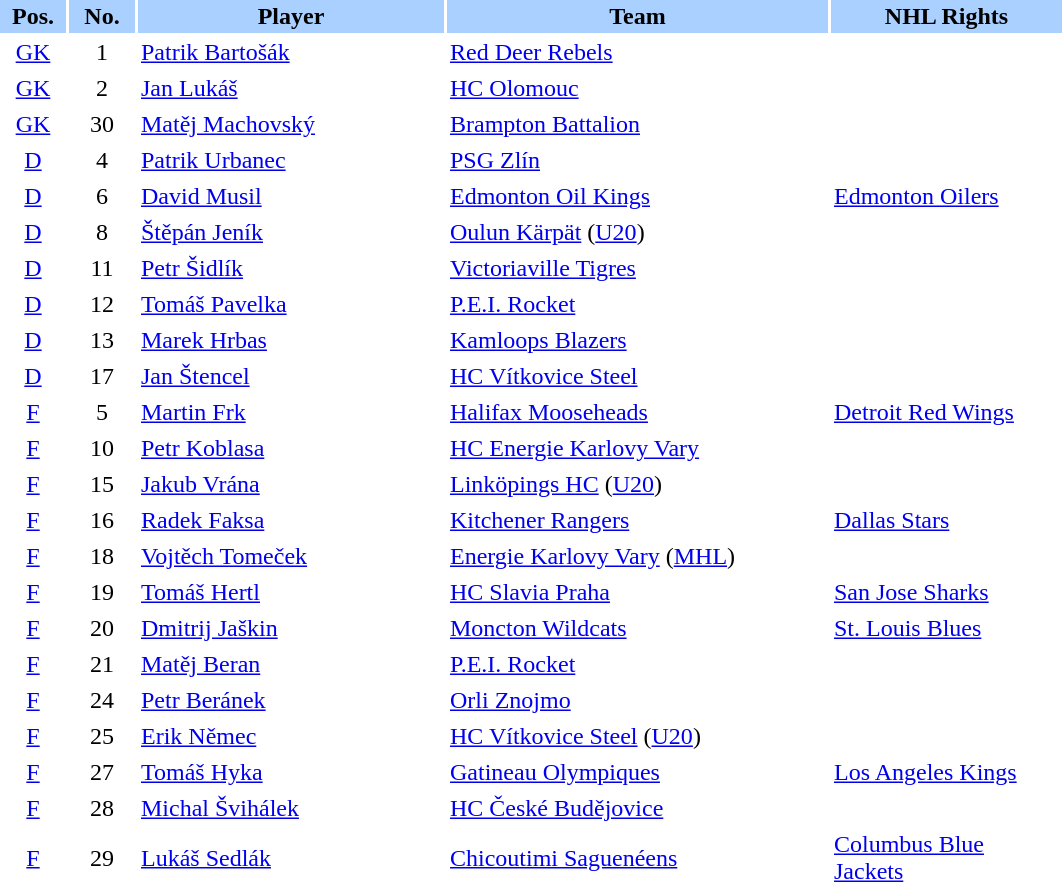<table border="0" cellspacing="2" cellpadding="2">
<tr bgcolor=AAD0FF>
<th width=40>Pos.</th>
<th width=40>No.</th>
<th width=200>Player</th>
<th width=250>Team</th>
<th width=150>NHL Rights</th>
</tr>
<tr>
<td style="text-align:center;"><a href='#'>GK</a></td>
<td style="text-align:center;">1</td>
<td><a href='#'>Patrik Bartošák</a></td>
<td> <a href='#'>Red Deer Rebels</a></td>
<td></td>
</tr>
<tr>
<td style="text-align:center;"><a href='#'>GK</a></td>
<td style="text-align:center;">2</td>
<td><a href='#'>Jan Lukáš</a></td>
<td> <a href='#'>HC Olomouc</a></td>
<td></td>
</tr>
<tr>
<td style="text-align:center;"><a href='#'>GK</a></td>
<td style="text-align:center;">30</td>
<td><a href='#'>Matěj Machovský</a></td>
<td> <a href='#'>Brampton Battalion</a></td>
<td></td>
</tr>
<tr>
<td style="text-align:center;"><a href='#'>D</a></td>
<td style="text-align:center;">4</td>
<td><a href='#'>Patrik Urbanec</a></td>
<td> <a href='#'>PSG Zlín</a></td>
<td></td>
</tr>
<tr>
<td style="text-align:center;"><a href='#'>D</a></td>
<td style="text-align:center;">6</td>
<td><a href='#'>David Musil</a></td>
<td> <a href='#'>Edmonton Oil Kings</a></td>
<td><a href='#'>Edmonton Oilers</a></td>
</tr>
<tr>
<td style="text-align:center;"><a href='#'>D</a></td>
<td style="text-align:center;">8</td>
<td><a href='#'>Štěpán Jeník</a></td>
<td> <a href='#'>Oulun Kärpät</a> (<a href='#'>U20</a>)</td>
<td></td>
</tr>
<tr>
<td style="text-align:center;"><a href='#'>D</a></td>
<td style="text-align:center;">11</td>
<td><a href='#'>Petr Šidlík</a></td>
<td> <a href='#'>Victoriaville Tigres</a></td>
<td></td>
</tr>
<tr>
<td style="text-align:center;"><a href='#'>D</a></td>
<td style="text-align:center;">12</td>
<td><a href='#'>Tomáš Pavelka</a></td>
<td> <a href='#'>P.E.I. Rocket</a></td>
<td></td>
</tr>
<tr>
<td style="text-align:center;"><a href='#'>D</a></td>
<td style="text-align:center;">13</td>
<td><a href='#'>Marek Hrbas</a></td>
<td> <a href='#'>Kamloops Blazers</a></td>
<td></td>
</tr>
<tr>
<td style="text-align:center;"><a href='#'>D</a></td>
<td style="text-align:center;">17</td>
<td><a href='#'>Jan Štencel</a></td>
<td> <a href='#'>HC Vítkovice Steel</a></td>
<td></td>
</tr>
<tr>
<td style="text-align:center;"><a href='#'>F</a></td>
<td style="text-align:center;">5</td>
<td><a href='#'>Martin Frk</a></td>
<td> <a href='#'>Halifax Mooseheads</a></td>
<td><a href='#'>Detroit Red Wings</a></td>
</tr>
<tr>
<td style="text-align:center;"><a href='#'>F</a></td>
<td style="text-align:center;">10</td>
<td><a href='#'>Petr Koblasa</a></td>
<td> <a href='#'>HC Energie Karlovy Vary</a></td>
<td></td>
</tr>
<tr>
<td style="text-align:center;"><a href='#'>F</a></td>
<td style="text-align:center;">15</td>
<td><a href='#'>Jakub Vrána</a></td>
<td> <a href='#'>Linköpings HC</a> (<a href='#'>U20</a>)</td>
<td></td>
</tr>
<tr>
<td style="text-align:center;"><a href='#'>F</a></td>
<td style="text-align:center;">16</td>
<td><a href='#'>Radek Faksa</a></td>
<td> <a href='#'>Kitchener Rangers</a></td>
<td><a href='#'>Dallas Stars</a></td>
</tr>
<tr>
<td style="text-align:center;"><a href='#'>F</a></td>
<td style="text-align:center;">18</td>
<td><a href='#'>Vojtěch Tomeček</a></td>
<td> <a href='#'>Energie Karlovy Vary</a> (<a href='#'>MHL</a>)</td>
<td></td>
</tr>
<tr>
<td style="text-align:center;"><a href='#'>F</a></td>
<td style="text-align:center;">19</td>
<td><a href='#'>Tomáš Hertl</a></td>
<td> <a href='#'>HC Slavia Praha</a></td>
<td><a href='#'>San Jose Sharks</a></td>
</tr>
<tr>
<td style="text-align:center;"><a href='#'>F</a></td>
<td style="text-align:center;">20</td>
<td><a href='#'>Dmitrij Jaškin</a></td>
<td> <a href='#'>Moncton Wildcats</a></td>
<td><a href='#'>St. Louis Blues</a></td>
</tr>
<tr>
<td style="text-align:center;"><a href='#'>F</a></td>
<td style="text-align:center;">21</td>
<td><a href='#'>Matěj Beran</a></td>
<td> <a href='#'>P.E.I. Rocket</a></td>
<td></td>
</tr>
<tr>
<td style="text-align:center;"><a href='#'>F</a></td>
<td style="text-align:center;">24</td>
<td><a href='#'>Petr Beránek</a></td>
<td> <a href='#'>Orli Znojmo</a></td>
<td></td>
</tr>
<tr>
<td style="text-align:center;"><a href='#'>F</a></td>
<td style="text-align:center;">25</td>
<td><a href='#'>Erik Němec</a></td>
<td> <a href='#'>HC Vítkovice Steel</a> (<a href='#'>U20</a>)</td>
<td></td>
</tr>
<tr>
<td style="text-align:center;"><a href='#'>F</a></td>
<td style="text-align:center;">27</td>
<td><a href='#'>Tomáš Hyka</a></td>
<td> <a href='#'>Gatineau Olympiques</a></td>
<td><a href='#'>Los Angeles Kings</a></td>
</tr>
<tr>
<td style="text-align:center;"><a href='#'>F</a></td>
<td style="text-align:center;">28</td>
<td><a href='#'>Michal Švihálek</a></td>
<td> <a href='#'>HC České Budějovice</a></td>
<td></td>
</tr>
<tr>
<td style="text-align:center;"><a href='#'>F</a></td>
<td style="text-align:center;">29</td>
<td><a href='#'>Lukáš Sedlák</a></td>
<td> <a href='#'>Chicoutimi Saguenéens</a></td>
<td><a href='#'>Columbus Blue Jackets</a></td>
</tr>
</table>
